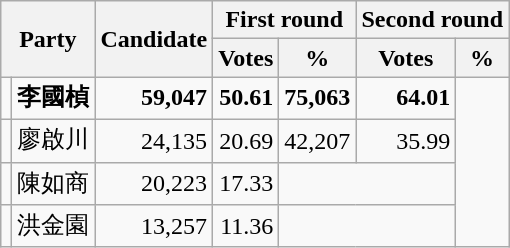<table class="wikitable">
<tr>
<th colspan="2" rowspan="2">Party</th>
<th rowspan="2">Candidate</th>
<th colspan="2">First round</th>
<th colspan="2">Second round</th>
</tr>
<tr>
<th>Votes</th>
<th>%</th>
<th>Votes</th>
<th>%</th>
</tr>
<tr>
<td></td>
<td><strong>李國楨</strong></td>
<td align="right"><strong>59,047</strong></td>
<td align="right"><strong>50.61</strong></td>
<td align="right"><strong>75,063</strong></td>
<td align="right"><strong>64.01</strong></td>
</tr>
<tr>
<td></td>
<td>廖啟川</td>
<td align="right">24,135</td>
<td align="right">20.69</td>
<td align="right">42,207</td>
<td align="right">35.99</td>
</tr>
<tr>
<td></td>
<td>陳如商</td>
<td align="right">20,223</td>
<td align="right">17.33</td>
<td colspan="2"></td>
</tr>
<tr>
<td></td>
<td>洪金園</td>
<td align="right">13,257</td>
<td align="right">11.36</td>
<td colspan="2"></td>
</tr>
</table>
